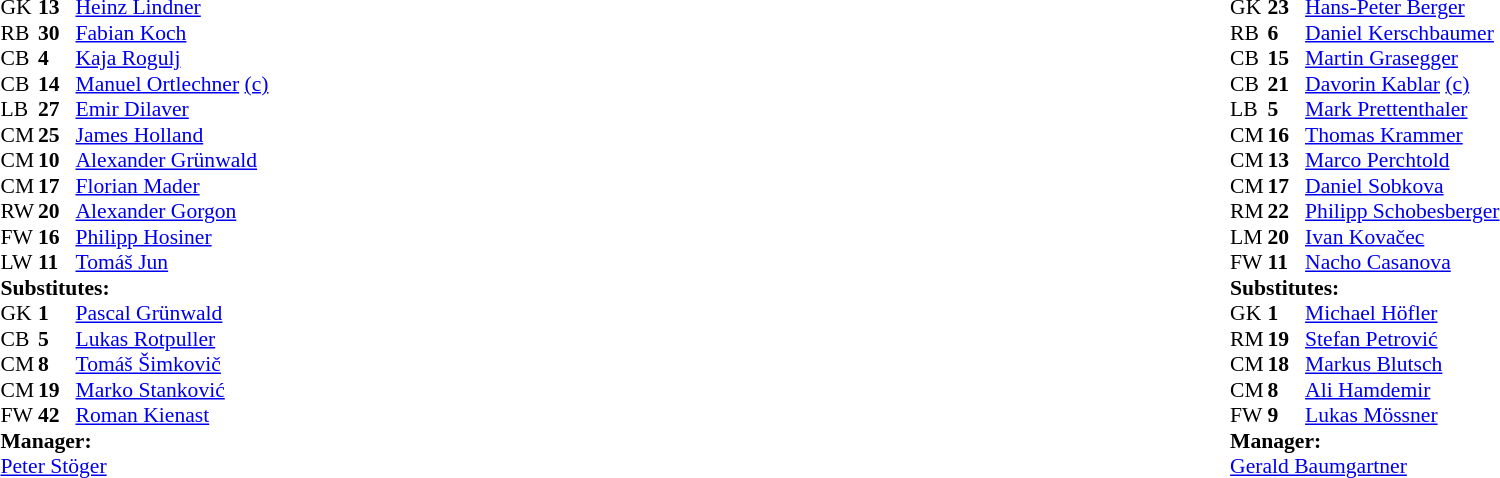<table style="width:100%">
<tr>
<td style="vertical-align:top; width:40%"><br><table style="font-size: 90%" cellspacing="0" cellpadding="0">
<tr>
<th width=25></th>
<th width=25></th>
</tr>
<tr>
<td>GK</td>
<td><strong>13</strong></td>
<td> <a href='#'>Heinz Lindner</a></td>
</tr>
<tr>
<td>RB</td>
<td><strong>30</strong></td>
<td> <a href='#'>Fabian Koch</a></td>
<td></td>
<td></td>
</tr>
<tr>
<td>CB</td>
<td><strong>4</strong></td>
<td> <a href='#'>Kaja Rogulj</a></td>
<td></td>
<td></td>
</tr>
<tr>
<td>CB</td>
<td><strong>14</strong></td>
<td> <a href='#'>Manuel Ortlechner</a> <a href='#'>(c)</a></td>
</tr>
<tr>
<td>LB</td>
<td><strong>27</strong></td>
<td> <a href='#'>Emir Dilaver</a></td>
</tr>
<tr>
<td>CM</td>
<td><strong>25</strong></td>
<td> <a href='#'>James Holland</a></td>
<td></td>
<td></td>
</tr>
<tr>
<td>CM</td>
<td><strong>10</strong></td>
<td> <a href='#'>Alexander Grünwald</a></td>
<td></td>
<td></td>
</tr>
<tr>
<td>CM</td>
<td><strong>17</strong></td>
<td> <a href='#'>Florian Mader</a></td>
<td></td>
<td></td>
</tr>
<tr>
<td>RW</td>
<td><strong>20</strong></td>
<td> <a href='#'>Alexander Gorgon</a></td>
</tr>
<tr>
<td>FW</td>
<td><strong>16</strong></td>
<td> <a href='#'>Philipp Hosiner</a></td>
</tr>
<tr>
<td>LW</td>
<td><strong>11</strong></td>
<td> <a href='#'>Tomáš Jun</a></td>
</tr>
<tr>
<td colspan=3><strong>Substitutes:</strong></td>
</tr>
<tr>
<td>GK</td>
<td><strong>1</strong></td>
<td> <a href='#'>Pascal Grünwald</a></td>
</tr>
<tr>
<td>CB</td>
<td><strong>5</strong></td>
<td> <a href='#'>Lukas Rotpuller</a></td>
</tr>
<tr>
<td>CM</td>
<td><strong>8</strong></td>
<td> <a href='#'>Tomáš Šimkovič</a></td>
<td></td>
<td></td>
<td></td>
<td></td>
</tr>
<tr>
<td>CM</td>
<td><strong>19</strong></td>
<td> <a href='#'>Marko Stanković</a></td>
<td></td>
<td></td>
</tr>
<tr>
<td>FW</td>
<td><strong>42</strong></td>
<td> <a href='#'>Roman Kienast</a></td>
<td></td>
<td></td>
</tr>
<tr>
<td colspan=3><strong>Manager:</strong></td>
</tr>
<tr>
<td colspan=4> <a href='#'>Peter Stöger</a></td>
</tr>
</table>
</td>
<td style="vertical-align:top; width:50%"><br><table cellspacing="0" cellpadding="0" style="font-size:90%; margin:auto">
<tr>
<th width=25></th>
<th width=25></th>
</tr>
<tr>
<td>GK</td>
<td><strong>23</strong></td>
<td> <a href='#'>Hans-Peter Berger</a></td>
</tr>
<tr>
<td>RB</td>
<td><strong>6</strong></td>
<td> <a href='#'>Daniel Kerschbaumer</a></td>
<td></td>
<td></td>
</tr>
<tr>
<td>CB</td>
<td><strong>15</strong></td>
<td> <a href='#'>Martin Grasegger</a></td>
</tr>
<tr>
<td>CB</td>
<td><strong>21</strong></td>
<td> <a href='#'>Davorin Kablar</a> <a href='#'>(c)</a></td>
</tr>
<tr>
<td>LB</td>
<td><strong>5</strong></td>
<td> <a href='#'>Mark Prettenthaler</a></td>
<td></td>
<td></td>
</tr>
<tr>
<td>CM</td>
<td><strong>16</strong></td>
<td> <a href='#'>Thomas Krammer</a></td>
<td></td>
<td></td>
<td></td>
<td></td>
</tr>
<tr>
<td>CM</td>
<td><strong>13</strong></td>
<td> <a href='#'>Marco Perchtold</a></td>
</tr>
<tr>
<td>CM</td>
<td><strong>17</strong></td>
<td> <a href='#'>Daniel Sobkova</a></td>
<td></td>
<td></td>
<td></td>
<td></td>
</tr>
<tr>
<td>RM</td>
<td><strong>22</strong></td>
<td> <a href='#'>Philipp Schobesberger</a></td>
<td></td>
<td></td>
</tr>
<tr>
<td>LM</td>
<td><strong>20</strong></td>
<td> <a href='#'>Ivan Kovačec</a></td>
</tr>
<tr>
<td>FW</td>
<td><strong>11</strong></td>
<td> <a href='#'>Nacho Casanova</a></td>
</tr>
<tr>
<td colspan=3><strong>Substitutes:</strong></td>
</tr>
<tr>
<td>GK</td>
<td><strong>1</strong></td>
<td> <a href='#'>Michael Höfler</a></td>
</tr>
<tr>
<td>RM</td>
<td><strong>19</strong></td>
<td> <a href='#'>Stefan Petrović</a></td>
<td></td>
<td></td>
</tr>
<tr>
<td>CM</td>
<td><strong>18</strong></td>
<td> <a href='#'>Markus Blutsch</a></td>
</tr>
<tr>
<td>CM</td>
<td><strong>8</strong></td>
<td> <a href='#'>Ali Hamdemir</a></td>
<td></td>
<td></td>
</tr>
<tr>
<td>FW</td>
<td><strong>9</strong></td>
<td> <a href='#'>Lukas Mössner</a></td>
<td></td>
<td></td>
</tr>
<tr>
<td colspan=3><strong>Manager:</strong><br> <a href='#'>Gerald Baumgartner</a></td>
</tr>
<tr>
</tr>
</table>
</td>
</tr>
</table>
